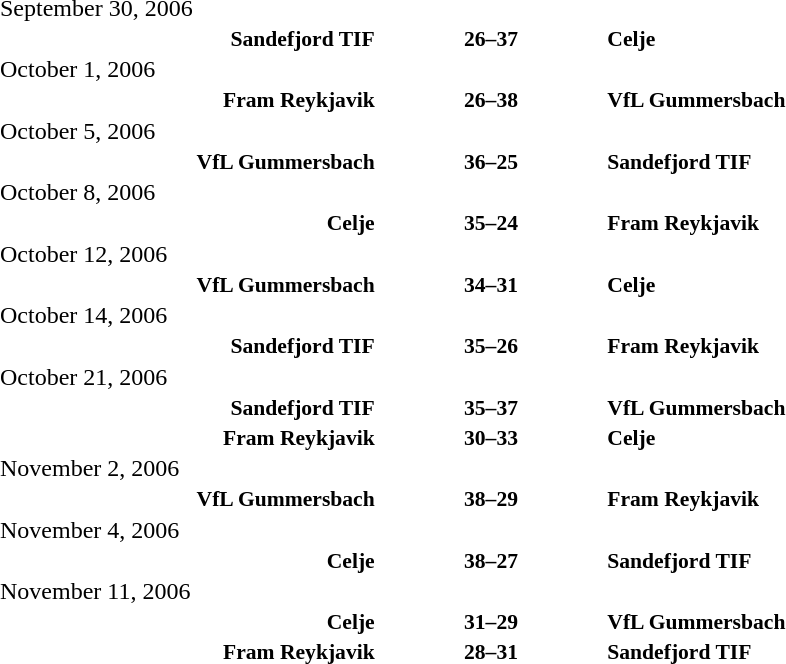<table width=100% cellspacing=1>
<tr>
<th width=20%></th>
<th width=12%></th>
<th width=20%></th>
<th></th>
</tr>
<tr>
<td>September 30, 2006</td>
</tr>
<tr style=font-size:90%>
<td align=right><strong>Sandefjord TIF</strong></td>
<td align=center><strong>26–37</strong></td>
<td><strong>Celje</strong></td>
</tr>
<tr>
<td>October 1, 2006</td>
</tr>
<tr style=font-size:90%>
<td align=right><strong>Fram Reykjavik</strong></td>
<td align=center><strong>26–38</strong></td>
<td><strong>VfL Gummersbach</strong></td>
</tr>
<tr>
<td>October 5, 2006</td>
</tr>
<tr style=font-size:90%>
<td align=right><strong>VfL Gummersbach</strong></td>
<td align=center><strong>36–25</strong></td>
<td><strong>Sandefjord TIF</strong></td>
</tr>
<tr>
<td>October 8, 2006</td>
</tr>
<tr style=font-size:90%>
<td align=right><strong>Celje</strong></td>
<td align=center><strong>35–24</strong></td>
<td><strong>Fram Reykjavik</strong></td>
</tr>
<tr>
<td>October 12, 2006</td>
</tr>
<tr style=font-size:90%>
<td align=right><strong>VfL Gummersbach</strong></td>
<td align=center><strong>34–31</strong></td>
<td><strong>Celje</strong></td>
</tr>
<tr>
<td>October 14, 2006</td>
</tr>
<tr style=font-size:90%>
<td align=right><strong>Sandefjord TIF</strong></td>
<td align=center><strong>35–26</strong></td>
<td><strong>Fram Reykjavik</strong></td>
</tr>
<tr>
<td>October 21, 2006</td>
</tr>
<tr style=font-size:90%>
<td align=right><strong>Sandefjord TIF</strong></td>
<td align=center><strong>35–37</strong></td>
<td><strong>VfL Gummersbach</strong></td>
</tr>
<tr style=font-size:90%>
<td align=right><strong>Fram Reykjavik</strong></td>
<td align=center><strong>30–33</strong></td>
<td><strong>Celje</strong></td>
</tr>
<tr>
<td>November 2, 2006</td>
</tr>
<tr style=font-size:90%>
<td align=right><strong>VfL Gummersbach</strong></td>
<td align=center><strong>38–29</strong></td>
<td><strong>Fram Reykjavik</strong></td>
</tr>
<tr>
<td>November 4, 2006</td>
</tr>
<tr style=font-size:90%>
<td align=right><strong>Celje</strong></td>
<td align=center><strong>38–27</strong></td>
<td><strong>Sandefjord TIF</strong></td>
</tr>
<tr>
<td>November 11, 2006</td>
</tr>
<tr style=font-size:90%>
<td align=right><strong>Celje</strong></td>
<td align=center><strong>31–29</strong></td>
<td><strong>VfL Gummersbach</strong></td>
</tr>
<tr style=font-size:90%>
<td align=right><strong>Fram Reykjavik</strong></td>
<td align=center><strong>28–31</strong></td>
<td><strong>Sandefjord TIF</strong></td>
</tr>
</table>
